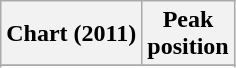<table class="wikitable sortable plainrowheaders">
<tr>
<th>Chart (2011)</th>
<th>Peak<br>position</th>
</tr>
<tr>
</tr>
<tr>
</tr>
<tr>
</tr>
<tr>
</tr>
</table>
